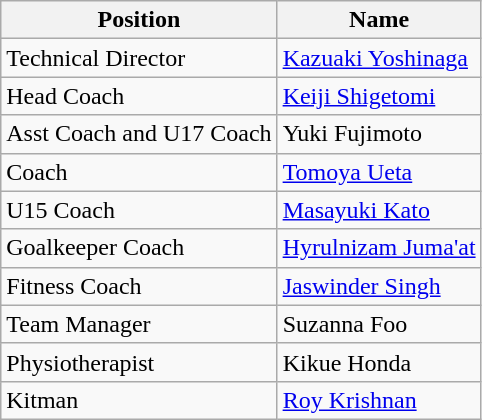<table class="wikitable">
<tr>
<th>Position</th>
<th>Name</th>
</tr>
<tr>
<td>Technical Director</td>
<td> <a href='#'>Kazuaki Yoshinaga</a></td>
</tr>
<tr>
<td>Head Coach</td>
<td> <a href='#'>Keiji Shigetomi</a></td>
</tr>
<tr>
<td>Asst Coach and U17 Coach</td>
<td> Yuki Fujimoto</td>
</tr>
<tr>
<td>Coach</td>
<td> <a href='#'>Tomoya Ueta</a></td>
</tr>
<tr>
<td>U15 Coach</td>
<td> <a href='#'>Masayuki Kato</a></td>
</tr>
<tr>
<td>Goalkeeper Coach</td>
<td> <a href='#'>Hyrulnizam Juma'at</a></td>
</tr>
<tr>
<td>Fitness Coach</td>
<td> <a href='#'>Jaswinder Singh</a></td>
</tr>
<tr>
<td>Team Manager</td>
<td> Suzanna Foo</td>
</tr>
<tr>
<td>Physiotherapist</td>
<td> Kikue Honda</td>
</tr>
<tr>
<td>Kitman</td>
<td> <a href='#'>Roy Krishnan</a></td>
</tr>
</table>
